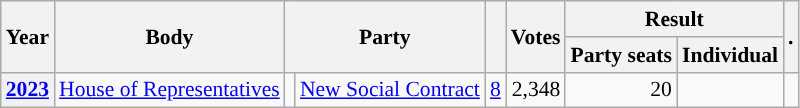<table class="wikitable plainrowheaders sortable" border=2 cellpadding=4 cellspacing=0 style="border: 1px #aaa solid; font-size: 90%; text-align:center;">
<tr>
<th scope="col" rowspan=2>Year</th>
<th scope="col" rowspan=2>Body</th>
<th scope="col" colspan=2 rowspan=2>Party</th>
<th scope="col" rowspan=2></th>
<th scope="col" rowspan=2>Votes</th>
<th scope="colgroup" colspan=2>Result</th>
<th scope="col" rowspan=2 class="unsortable">.</th>
</tr>
<tr>
<th scope="col">Party seats</th>
<th scope="col">Individual</th>
</tr>
<tr>
<th scope="row"><a href='#'>2023</a></th>
<td><a href='#'>House of Representatives</a></td>
<td style="background-color:"></td>
<td><a href='#'>New Social Contract</a></td>
<td style=text-align:right><a href='#'>8</a></td>
<td style=text-align:right>2,348</td>
<td style=text-align:right>20</td>
<td></td>
<td></td>
</tr>
</table>
